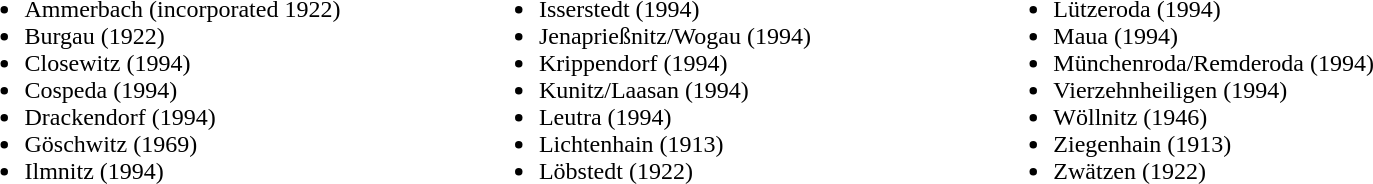<table>
<tr>
<td valign="top" width="25%"><br><ul><li>Ammerbach (incorporated 1922)</li><li>Burgau (1922)</li><li>Closewitz (1994)</li><li>Cospeda (1994)</li><li>Drackendorf (1994)</li><li>Göschwitz (1969)</li><li>Ilmnitz (1994)</li></ul></td>
<td valign="top" width="25%"><br><ul><li>Isserstedt (1994)</li><li>Jenaprießnitz/Wogau (1994)</li><li>Krippendorf (1994)</li><li>Kunitz/Laasan (1994)</li><li>Leutra (1994)</li><li>Lichtenhain (1913)</li><li>Löbstedt (1922)</li></ul></td>
<td valign="top" width="25%"><br><ul><li>Lützeroda (1994)</li><li>Maua (1994)</li><li>Münchenroda/Remderoda (1994)</li><li>Vierzehnheiligen (1994)</li><li>Wöllnitz (1946)</li><li>Ziegenhain (1913)</li><li>Zwätzen (1922)</li></ul></td>
</tr>
</table>
